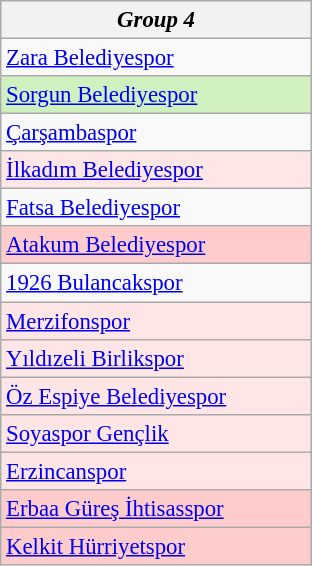<table class="wikitable collapsible collapsed" style="font-size:95%;">
<tr>
<th colspan="1" width="200"><em>Group 4</em></th>
</tr>
<tr>
<td><a href='#'>Zara Belediyespor</a></td>
</tr>
<tr>
<td style="background:#D0F0C0;"><a href='#'>Sorgun Belediyespor</a></td>
</tr>
<tr>
<td><a href='#'>Çarşambaspor</a></td>
</tr>
<tr>
<td style="background:#FFE6E6;"><a href='#'>İlkadım Belediyespor</a></td>
</tr>
<tr>
<td><a href='#'>Fatsa Belediyespor</a></td>
</tr>
<tr>
<td style="background:#fcc;"><a href='#'>Atakum Belediyespor</a></td>
</tr>
<tr>
<td><a href='#'>1926 Bulancakspor</a></td>
</tr>
<tr>
<td style="background:#FFE6E6;"><a href='#'>Merzifonspor</a></td>
</tr>
<tr>
<td style="background:#FFE6E6;"><a href='#'>Yıldızeli Birlikspor</a></td>
</tr>
<tr>
<td style="background:#FFE6E6;"><a href='#'>Öz Espiye Belediyespor</a></td>
</tr>
<tr>
<td style="background:#FFE6E6;"><a href='#'>Soyaspor Gençlik</a></td>
</tr>
<tr>
<td style="background:#FFE6E6;"><a href='#'>Erzincanspor</a></td>
</tr>
<tr>
<td style="background:#fcc;"><a href='#'>Erbaa Güreş İhtisasspor</a></td>
</tr>
<tr>
<td style="background:#fcc;"><a href='#'>Kelkit Hürriyetspor</a></td>
</tr>
</table>
